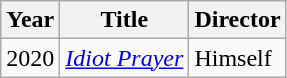<table class="wikitable">
<tr>
<th>Year</th>
<th>Title</th>
<th>Director</th>
</tr>
<tr>
<td>2020</td>
<td><em><a href='#'>Idiot Prayer</a></em></td>
<td>Himself</td>
</tr>
</table>
